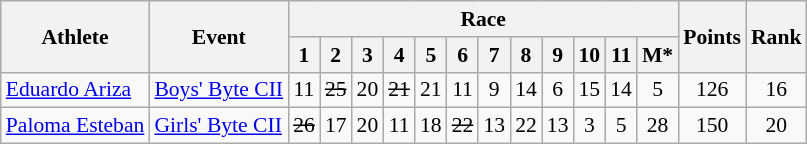<table class="wikitable" border="1" style="font-size:90%">
<tr>
<th rowspan=2>Athlete</th>
<th rowspan=2>Event</th>
<th colspan=12>Race</th>
<th rowspan=2>Points</th>
<th rowspan=2>Rank</th>
</tr>
<tr>
<th>1</th>
<th>2</th>
<th>3</th>
<th>4</th>
<th>5</th>
<th>6</th>
<th>7</th>
<th>8</th>
<th>9</th>
<th>10</th>
<th>11</th>
<th>M*</th>
</tr>
<tr>
<td><a href='#'>Eduardo Ariza</a></td>
<td><a href='#'>Boys' Byte CII</a></td>
<td align=center>11</td>
<td align=center><s>25</s></td>
<td align=center>20</td>
<td align=center><s>21</s></td>
<td align=center>21</td>
<td align=center>11</td>
<td align=center>9</td>
<td align=center>14</td>
<td align=center>6</td>
<td align=center>15</td>
<td align=center>14</td>
<td align=center>5</td>
<td align=center>126</td>
<td align=center>16</td>
</tr>
<tr>
<td><a href='#'>Paloma Esteban</a></td>
<td><a href='#'>Girls' Byte CII</a></td>
<td align=center><s>26</s></td>
<td align=center>17</td>
<td align=center>20</td>
<td align=center>11</td>
<td align=center>18</td>
<td align=center><s>22</s></td>
<td align=center>13</td>
<td align=center>22</td>
<td align=center>13</td>
<td align=center>3</td>
<td align=center>5</td>
<td align=center>28</td>
<td align=center>150</td>
<td align=center>20</td>
</tr>
</table>
